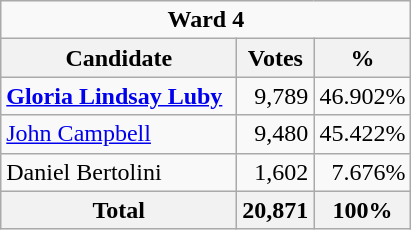<table class="wikitable">
<tr>
<td Colspan="3" align="center"><strong>Ward 4</strong></td>
</tr>
<tr>
<th bgcolor="#DDDDFF" width="150px">Candidate</th>
<th bgcolor="#DDDDFF">Votes</th>
<th bgcolor="#DDDDFF">%</th>
</tr>
<tr>
<td><strong><a href='#'>Gloria Lindsay Luby</a></strong></td>
<td align=right>9,789</td>
<td align=right>46.902%</td>
</tr>
<tr>
<td><a href='#'>John Campbell</a></td>
<td align=right>9,480</td>
<td align=right>45.422%</td>
</tr>
<tr>
<td>Daniel Bertolini</td>
<td align=right>1,602</td>
<td align=right>7.676%</td>
</tr>
<tr>
<th>Total</th>
<th align=right>20,871</th>
<th align=right>100%</th>
</tr>
</table>
